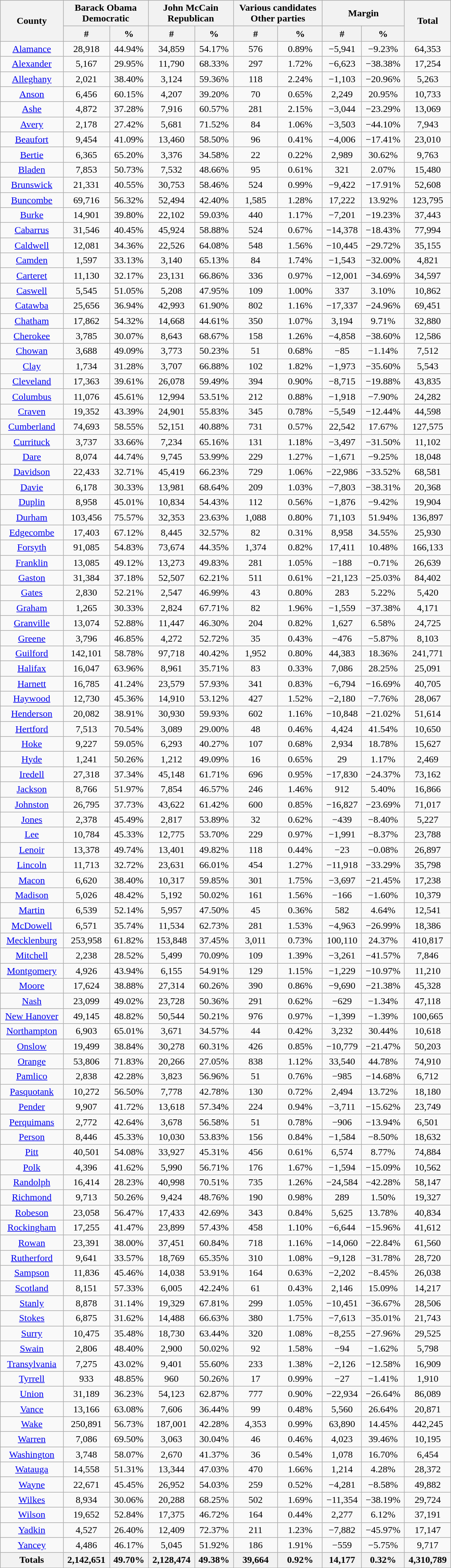<table width="60%" class="wikitable sortable">
<tr>
<th rowspan="2">County</th>
<th colspan="2">Barack Obama<br>Democratic</th>
<th colspan="2">John McCain<br>Republican</th>
<th colspan="2">Various candidates<br>Other parties</th>
<th colspan="2">Margin</th>
<th rowspan="2">Total</th>
</tr>
<tr>
<th style="text-align:center;" data-sort-type="number">#</th>
<th style="text-align:center;" data-sort-type="number">%</th>
<th style="text-align:center;" data-sort-type="number">#</th>
<th style="text-align:center;" data-sort-type="number">%</th>
<th style="text-align:center;" data-sort-type="number">#</th>
<th style="text-align:center;" data-sort-type="number">%</th>
<th style="text-align:center;" data-sort-type="number">#</th>
<th style="text-align:center;" data-sort-type="number">%</th>
</tr>
<tr style="text-align:center;">
<td><a href='#'>Alamance</a></td>
<td>28,918</td>
<td>44.94%</td>
<td>34,859</td>
<td>54.17%</td>
<td>576</td>
<td>0.89%</td>
<td>−5,941</td>
<td>−9.23%</td>
<td>64,353</td>
</tr>
<tr style="text-align:center;">
<td><a href='#'>Alexander</a></td>
<td>5,167</td>
<td>29.95%</td>
<td>11,790</td>
<td>68.33%</td>
<td>297</td>
<td>1.72%</td>
<td>−6,623</td>
<td>−38.38%</td>
<td>17,254</td>
</tr>
<tr style="text-align:center;">
<td><a href='#'>Alleghany</a></td>
<td>2,021</td>
<td>38.40%</td>
<td>3,124</td>
<td>59.36%</td>
<td>118</td>
<td>2.24%</td>
<td>−1,103</td>
<td>−20.96%</td>
<td>5,263</td>
</tr>
<tr style="text-align:center;">
<td><a href='#'>Anson</a></td>
<td>6,456</td>
<td>60.15%</td>
<td>4,207</td>
<td>39.20%</td>
<td>70</td>
<td>0.65%</td>
<td>2,249</td>
<td>20.95%</td>
<td>10,733</td>
</tr>
<tr style="text-align:center;">
<td><a href='#'>Ashe</a></td>
<td>4,872</td>
<td>37.28%</td>
<td>7,916</td>
<td>60.57%</td>
<td>281</td>
<td>2.15%</td>
<td>−3,044</td>
<td>−23.29%</td>
<td>13,069</td>
</tr>
<tr style="text-align:center;">
<td><a href='#'>Avery</a></td>
<td>2,178</td>
<td>27.42%</td>
<td>5,681</td>
<td>71.52%</td>
<td>84</td>
<td>1.06%</td>
<td>−3,503</td>
<td>−44.10%</td>
<td>7,943</td>
</tr>
<tr style="text-align:center;">
<td><a href='#'>Beaufort</a></td>
<td>9,454</td>
<td>41.09%</td>
<td>13,460</td>
<td>58.50%</td>
<td>96</td>
<td>0.41%</td>
<td>−4,006</td>
<td>−17.41%</td>
<td>23,010</td>
</tr>
<tr style="text-align:center;">
<td><a href='#'>Bertie</a></td>
<td>6,365</td>
<td>65.20%</td>
<td>3,376</td>
<td>34.58%</td>
<td>22</td>
<td>0.22%</td>
<td>2,989</td>
<td>30.62%</td>
<td>9,763</td>
</tr>
<tr style="text-align:center;">
<td><a href='#'>Bladen</a></td>
<td>7,853</td>
<td>50.73%</td>
<td>7,532</td>
<td>48.66%</td>
<td>95</td>
<td>0.61%</td>
<td>321</td>
<td>2.07%</td>
<td>15,480</td>
</tr>
<tr style="text-align:center;">
<td><a href='#'>Brunswick</a></td>
<td>21,331</td>
<td>40.55%</td>
<td>30,753</td>
<td>58.46%</td>
<td>524</td>
<td>0.99%</td>
<td>−9,422</td>
<td>−17.91%</td>
<td>52,608</td>
</tr>
<tr style="text-align:center;">
<td><a href='#'>Buncombe</a></td>
<td>69,716</td>
<td>56.32%</td>
<td>52,494</td>
<td>42.40%</td>
<td>1,585</td>
<td>1.28%</td>
<td>17,222</td>
<td>13.92%</td>
<td>123,795</td>
</tr>
<tr style="text-align:center;">
<td><a href='#'>Burke</a></td>
<td>14,901</td>
<td>39.80%</td>
<td>22,102</td>
<td>59.03%</td>
<td>440</td>
<td>1.17%</td>
<td>−7,201</td>
<td>−19.23%</td>
<td>37,443</td>
</tr>
<tr style="text-align:center;">
<td><a href='#'>Cabarrus</a></td>
<td>31,546</td>
<td>40.45%</td>
<td>45,924</td>
<td>58.88%</td>
<td>524</td>
<td>0.67%</td>
<td>−14,378</td>
<td>−18.43%</td>
<td>77,994</td>
</tr>
<tr style="text-align:center;">
<td><a href='#'>Caldwell</a></td>
<td>12,081</td>
<td>34.36%</td>
<td>22,526</td>
<td>64.08%</td>
<td>548</td>
<td>1.56%</td>
<td>−10,445</td>
<td>−29.72%</td>
<td>35,155</td>
</tr>
<tr style="text-align:center;">
<td><a href='#'>Camden</a></td>
<td>1,597</td>
<td>33.13%</td>
<td>3,140</td>
<td>65.13%</td>
<td>84</td>
<td>1.74%</td>
<td>−1,543</td>
<td>−32.00%</td>
<td>4,821</td>
</tr>
<tr style="text-align:center;">
<td><a href='#'>Carteret</a></td>
<td>11,130</td>
<td>32.17%</td>
<td>23,131</td>
<td>66.86%</td>
<td>336</td>
<td>0.97%</td>
<td>−12,001</td>
<td>−34.69%</td>
<td>34,597</td>
</tr>
<tr style="text-align:center;">
<td><a href='#'>Caswell</a></td>
<td>5,545</td>
<td>51.05%</td>
<td>5,208</td>
<td>47.95%</td>
<td>109</td>
<td>1.00%</td>
<td>337</td>
<td>3.10%</td>
<td>10,862</td>
</tr>
<tr style="text-align:center;">
<td><a href='#'>Catawba</a></td>
<td>25,656</td>
<td>36.94%</td>
<td>42,993</td>
<td>61.90%</td>
<td>802</td>
<td>1.16%</td>
<td>−17,337</td>
<td>−24.96%</td>
<td>69,451</td>
</tr>
<tr style="text-align:center;">
<td><a href='#'>Chatham</a></td>
<td>17,862</td>
<td>54.32%</td>
<td>14,668</td>
<td>44.61%</td>
<td>350</td>
<td>1.07%</td>
<td>3,194</td>
<td>9.71%</td>
<td>32,880</td>
</tr>
<tr style="text-align:center;">
<td><a href='#'>Cherokee</a></td>
<td>3,785</td>
<td>30.07%</td>
<td>8,643</td>
<td>68.67%</td>
<td>158</td>
<td>1.26%</td>
<td>−4,858</td>
<td>−38.60%</td>
<td>12,586</td>
</tr>
<tr style="text-align:center;">
<td><a href='#'>Chowan</a></td>
<td>3,688</td>
<td>49.09%</td>
<td>3,773</td>
<td>50.23%</td>
<td>51</td>
<td>0.68%</td>
<td>−85</td>
<td>−1.14%</td>
<td>7,512</td>
</tr>
<tr style="text-align:center;">
<td><a href='#'>Clay</a></td>
<td>1,734</td>
<td>31.28%</td>
<td>3,707</td>
<td>66.88%</td>
<td>102</td>
<td>1.82%</td>
<td>−1,973</td>
<td>−35.60%</td>
<td>5,543</td>
</tr>
<tr style="text-align:center;">
<td><a href='#'>Cleveland</a></td>
<td>17,363</td>
<td>39.61%</td>
<td>26,078</td>
<td>59.49%</td>
<td>394</td>
<td>0.90%</td>
<td>−8,715</td>
<td>−19.88%</td>
<td>43,835</td>
</tr>
<tr style="text-align:center;">
<td><a href='#'>Columbus</a></td>
<td>11,076</td>
<td>45.61%</td>
<td>12,994</td>
<td>53.51%</td>
<td>212</td>
<td>0.88%</td>
<td>−1,918</td>
<td>−7.90%</td>
<td>24,282</td>
</tr>
<tr style="text-align:center;">
<td><a href='#'>Craven</a></td>
<td>19,352</td>
<td>43.39%</td>
<td>24,901</td>
<td>55.83%</td>
<td>345</td>
<td>0.78%</td>
<td>−5,549</td>
<td>−12.44%</td>
<td>44,598</td>
</tr>
<tr style="text-align:center;">
<td><a href='#'>Cumberland</a></td>
<td>74,693</td>
<td>58.55%</td>
<td>52,151</td>
<td>40.88%</td>
<td>731</td>
<td>0.57%</td>
<td>22,542</td>
<td>17.67%</td>
<td>127,575</td>
</tr>
<tr style="text-align:center;">
<td><a href='#'>Currituck</a></td>
<td>3,737</td>
<td>33.66%</td>
<td>7,234</td>
<td>65.16%</td>
<td>131</td>
<td>1.18%</td>
<td>−3,497</td>
<td>−31.50%</td>
<td>11,102</td>
</tr>
<tr style="text-align:center;">
<td><a href='#'>Dare</a></td>
<td>8,074</td>
<td>44.74%</td>
<td>9,745</td>
<td>53.99%</td>
<td>229</td>
<td>1.27%</td>
<td>−1,671</td>
<td>−9.25%</td>
<td>18,048</td>
</tr>
<tr style="text-align:center;">
<td><a href='#'>Davidson</a></td>
<td>22,433</td>
<td>32.71%</td>
<td>45,419</td>
<td>66.23%</td>
<td>729</td>
<td>1.06%</td>
<td>−22,986</td>
<td>−33.52%</td>
<td>68,581</td>
</tr>
<tr style="text-align:center;">
<td><a href='#'>Davie</a></td>
<td>6,178</td>
<td>30.33%</td>
<td>13,981</td>
<td>68.64%</td>
<td>209</td>
<td>1.03%</td>
<td>−7,803</td>
<td>−38.31%</td>
<td>20,368</td>
</tr>
<tr style="text-align:center;">
<td><a href='#'>Duplin</a></td>
<td>8,958</td>
<td>45.01%</td>
<td>10,834</td>
<td>54.43%</td>
<td>112</td>
<td>0.56%</td>
<td>−1,876</td>
<td>−9.42%</td>
<td>19,904</td>
</tr>
<tr style="text-align:center;">
<td><a href='#'>Durham</a></td>
<td>103,456</td>
<td>75.57%</td>
<td>32,353</td>
<td>23.63%</td>
<td>1,088</td>
<td>0.80%</td>
<td>71,103</td>
<td>51.94%</td>
<td>136,897</td>
</tr>
<tr style="text-align:center;">
<td><a href='#'>Edgecombe</a></td>
<td>17,403</td>
<td>67.12%</td>
<td>8,445</td>
<td>32.57%</td>
<td>82</td>
<td>0.31%</td>
<td>8,958</td>
<td>34.55%</td>
<td>25,930</td>
</tr>
<tr style="text-align:center;">
<td><a href='#'>Forsyth</a></td>
<td>91,085</td>
<td>54.83%</td>
<td>73,674</td>
<td>44.35%</td>
<td>1,374</td>
<td>0.82%</td>
<td>17,411</td>
<td>10.48%</td>
<td>166,133</td>
</tr>
<tr style="text-align:center;">
<td><a href='#'>Franklin</a></td>
<td>13,085</td>
<td>49.12%</td>
<td>13,273</td>
<td>49.83%</td>
<td>281</td>
<td>1.05%</td>
<td>−188</td>
<td>−0.71%</td>
<td>26,639</td>
</tr>
<tr style="text-align:center;">
<td><a href='#'>Gaston</a></td>
<td>31,384</td>
<td>37.18%</td>
<td>52,507</td>
<td>62.21%</td>
<td>511</td>
<td>0.61%</td>
<td>−21,123</td>
<td>−25.03%</td>
<td>84,402</td>
</tr>
<tr style="text-align:center;">
<td><a href='#'>Gates</a></td>
<td>2,830</td>
<td>52.21%</td>
<td>2,547</td>
<td>46.99%</td>
<td>43</td>
<td>0.80%</td>
<td>283</td>
<td>5.22%</td>
<td>5,420</td>
</tr>
<tr style="text-align:center;">
<td><a href='#'>Graham</a></td>
<td>1,265</td>
<td>30.33%</td>
<td>2,824</td>
<td>67.71%</td>
<td>82</td>
<td>1.96%</td>
<td>−1,559</td>
<td>−37.38%</td>
<td>4,171</td>
</tr>
<tr style="text-align:center;">
<td><a href='#'>Granville</a></td>
<td>13,074</td>
<td>52.88%</td>
<td>11,447</td>
<td>46.30%</td>
<td>204</td>
<td>0.82%</td>
<td>1,627</td>
<td>6.58%</td>
<td>24,725</td>
</tr>
<tr style="text-align:center;">
<td><a href='#'>Greene</a></td>
<td>3,796</td>
<td>46.85%</td>
<td>4,272</td>
<td>52.72%</td>
<td>35</td>
<td>0.43%</td>
<td>−476</td>
<td>−5.87%</td>
<td>8,103</td>
</tr>
<tr style="text-align:center;">
<td><a href='#'>Guilford</a></td>
<td>142,101</td>
<td>58.78%</td>
<td>97,718</td>
<td>40.42%</td>
<td>1,952</td>
<td>0.80%</td>
<td>44,383</td>
<td>18.36%</td>
<td>241,771</td>
</tr>
<tr style="text-align:center;">
<td><a href='#'>Halifax</a></td>
<td>16,047</td>
<td>63.96%</td>
<td>8,961</td>
<td>35.71%</td>
<td>83</td>
<td>0.33%</td>
<td>7,086</td>
<td>28.25%</td>
<td>25,091</td>
</tr>
<tr style="text-align:center;">
<td><a href='#'>Harnett</a></td>
<td>16,785</td>
<td>41.24%</td>
<td>23,579</td>
<td>57.93%</td>
<td>341</td>
<td>0.83%</td>
<td>−6,794</td>
<td>−16.69%</td>
<td>40,705</td>
</tr>
<tr style="text-align:center;">
<td><a href='#'>Haywood</a></td>
<td>12,730</td>
<td>45.36%</td>
<td>14,910</td>
<td>53.12%</td>
<td>427</td>
<td>1.52%</td>
<td>−2,180</td>
<td>−7.76%</td>
<td>28,067</td>
</tr>
<tr style="text-align:center;">
<td><a href='#'>Henderson</a></td>
<td>20,082</td>
<td>38.91%</td>
<td>30,930</td>
<td>59.93%</td>
<td>602</td>
<td>1.16%</td>
<td>−10,848</td>
<td>−21.02%</td>
<td>51,614</td>
</tr>
<tr style="text-align:center;">
<td><a href='#'>Hertford</a></td>
<td>7,513</td>
<td>70.54%</td>
<td>3,089</td>
<td>29.00%</td>
<td>48</td>
<td>0.46%</td>
<td>4,424</td>
<td>41.54%</td>
<td>10,650</td>
</tr>
<tr style="text-align:center;">
<td><a href='#'>Hoke</a></td>
<td>9,227</td>
<td>59.05%</td>
<td>6,293</td>
<td>40.27%</td>
<td>107</td>
<td>0.68%</td>
<td>2,934</td>
<td>18.78%</td>
<td>15,627</td>
</tr>
<tr style="text-align:center;">
<td><a href='#'>Hyde</a></td>
<td>1,241</td>
<td>50.26%</td>
<td>1,212</td>
<td>49.09%</td>
<td>16</td>
<td>0.65%</td>
<td>29</td>
<td>1.17%</td>
<td>2,469</td>
</tr>
<tr style="text-align:center;">
<td><a href='#'>Iredell</a></td>
<td>27,318</td>
<td>37.34%</td>
<td>45,148</td>
<td>61.71%</td>
<td>696</td>
<td>0.95%</td>
<td>−17,830</td>
<td>−24.37%</td>
<td>73,162</td>
</tr>
<tr style="text-align:center;">
<td><a href='#'>Jackson</a></td>
<td>8,766</td>
<td>51.97%</td>
<td>7,854</td>
<td>46.57%</td>
<td>246</td>
<td>1.46%</td>
<td>912</td>
<td>5.40%</td>
<td>16,866</td>
</tr>
<tr style="text-align:center;">
<td><a href='#'>Johnston</a></td>
<td>26,795</td>
<td>37.73%</td>
<td>43,622</td>
<td>61.42%</td>
<td>600</td>
<td>0.85%</td>
<td>−16,827</td>
<td>−23.69%</td>
<td>71,017</td>
</tr>
<tr style="text-align:center;">
<td><a href='#'>Jones</a></td>
<td>2,378</td>
<td>45.49%</td>
<td>2,817</td>
<td>53.89%</td>
<td>32</td>
<td>0.62%</td>
<td>−439</td>
<td>−8.40%</td>
<td>5,227</td>
</tr>
<tr style="text-align:center;">
<td><a href='#'>Lee</a></td>
<td>10,784</td>
<td>45.33%</td>
<td>12,775</td>
<td>53.70%</td>
<td>229</td>
<td>0.97%</td>
<td>−1,991</td>
<td>−8.37%</td>
<td>23,788</td>
</tr>
<tr style="text-align:center;">
<td><a href='#'>Lenoir</a></td>
<td>13,378</td>
<td>49.74%</td>
<td>13,401</td>
<td>49.82%</td>
<td>118</td>
<td>0.44%</td>
<td>−23</td>
<td>−0.08%</td>
<td>26,897</td>
</tr>
<tr style="text-align:center;">
<td><a href='#'>Lincoln</a></td>
<td>11,713</td>
<td>32.72%</td>
<td>23,631</td>
<td>66.01%</td>
<td>454</td>
<td>1.27%</td>
<td>−11,918</td>
<td>−33.29%</td>
<td>35,798</td>
</tr>
<tr style="text-align:center;">
<td><a href='#'>Macon</a></td>
<td>6,620</td>
<td>38.40%</td>
<td>10,317</td>
<td>59.85%</td>
<td>301</td>
<td>1.75%</td>
<td>−3,697</td>
<td>−21.45%</td>
<td>17,238</td>
</tr>
<tr style="text-align:center;">
<td><a href='#'>Madison</a></td>
<td>5,026</td>
<td>48.42%</td>
<td>5,192</td>
<td>50.02%</td>
<td>161</td>
<td>1.56%</td>
<td>−166</td>
<td>−1.60%</td>
<td>10,379</td>
</tr>
<tr style="text-align:center;">
<td><a href='#'>Martin</a></td>
<td>6,539</td>
<td>52.14%</td>
<td>5,957</td>
<td>47.50%</td>
<td>45</td>
<td>0.36%</td>
<td>582</td>
<td>4.64%</td>
<td>12,541</td>
</tr>
<tr style="text-align:center;">
<td><a href='#'>McDowell</a></td>
<td>6,571</td>
<td>35.74%</td>
<td>11,534</td>
<td>62.73%</td>
<td>281</td>
<td>1.53%</td>
<td>−4,963</td>
<td>−26.99%</td>
<td>18,386</td>
</tr>
<tr style="text-align:center;">
<td><a href='#'>Mecklenburg</a></td>
<td>253,958</td>
<td>61.82%</td>
<td>153,848</td>
<td>37.45%</td>
<td>3,011</td>
<td>0.73%</td>
<td>100,110</td>
<td>24.37%</td>
<td>410,817</td>
</tr>
<tr style="text-align:center;">
<td><a href='#'>Mitchell</a></td>
<td>2,238</td>
<td>28.52%</td>
<td>5,499</td>
<td>70.09%</td>
<td>109</td>
<td>1.39%</td>
<td>−3,261</td>
<td>−41.57%</td>
<td>7,846</td>
</tr>
<tr style="text-align:center;">
<td><a href='#'>Montgomery</a></td>
<td>4,926</td>
<td>43.94%</td>
<td>6,155</td>
<td>54.91%</td>
<td>129</td>
<td>1.15%</td>
<td>−1,229</td>
<td>−10.97%</td>
<td>11,210</td>
</tr>
<tr style="text-align:center;">
<td><a href='#'>Moore</a></td>
<td>17,624</td>
<td>38.88%</td>
<td>27,314</td>
<td>60.26%</td>
<td>390</td>
<td>0.86%</td>
<td>−9,690</td>
<td>−21.38%</td>
<td>45,328</td>
</tr>
<tr style="text-align:center;">
<td><a href='#'>Nash</a></td>
<td>23,099</td>
<td>49.02%</td>
<td>23,728</td>
<td>50.36%</td>
<td>291</td>
<td>0.62%</td>
<td>−629</td>
<td>−1.34%</td>
<td>47,118</td>
</tr>
<tr style="text-align:center;">
<td><a href='#'>New Hanover</a></td>
<td>49,145</td>
<td>48.82%</td>
<td>50,544</td>
<td>50.21%</td>
<td>976</td>
<td>0.97%</td>
<td>−1,399</td>
<td>−1.39%</td>
<td>100,665</td>
</tr>
<tr style="text-align:center;">
<td><a href='#'>Northampton</a></td>
<td>6,903</td>
<td>65.01%</td>
<td>3,671</td>
<td>34.57%</td>
<td>44</td>
<td>0.42%</td>
<td>3,232</td>
<td>30.44%</td>
<td>10,618</td>
</tr>
<tr style="text-align:center;">
<td><a href='#'>Onslow</a></td>
<td>19,499</td>
<td>38.84%</td>
<td>30,278</td>
<td>60.31%</td>
<td>426</td>
<td>0.85%</td>
<td>−10,779</td>
<td>−21.47%</td>
<td>50,203</td>
</tr>
<tr style="text-align:center;">
<td><a href='#'>Orange</a></td>
<td>53,806</td>
<td>71.83%</td>
<td>20,266</td>
<td>27.05%</td>
<td>838</td>
<td>1.12%</td>
<td>33,540</td>
<td>44.78%</td>
<td>74,910</td>
</tr>
<tr style="text-align:center;">
<td><a href='#'>Pamlico</a></td>
<td>2,838</td>
<td>42.28%</td>
<td>3,823</td>
<td>56.96%</td>
<td>51</td>
<td>0.76%</td>
<td>−985</td>
<td>−14.68%</td>
<td>6,712</td>
</tr>
<tr style="text-align:center;">
<td><a href='#'>Pasquotank</a></td>
<td>10,272</td>
<td>56.50%</td>
<td>7,778</td>
<td>42.78%</td>
<td>130</td>
<td>0.72%</td>
<td>2,494</td>
<td>13.72%</td>
<td>18,180</td>
</tr>
<tr style="text-align:center;">
<td><a href='#'>Pender</a></td>
<td>9,907</td>
<td>41.72%</td>
<td>13,618</td>
<td>57.34%</td>
<td>224</td>
<td>0.94%</td>
<td>−3,711</td>
<td>−15.62%</td>
<td>23,749</td>
</tr>
<tr style="text-align:center;">
<td><a href='#'>Perquimans</a></td>
<td>2,772</td>
<td>42.64%</td>
<td>3,678</td>
<td>56.58%</td>
<td>51</td>
<td>0.78%</td>
<td>−906</td>
<td>−13.94%</td>
<td>6,501</td>
</tr>
<tr style="text-align:center;">
<td><a href='#'>Person</a></td>
<td>8,446</td>
<td>45.33%</td>
<td>10,030</td>
<td>53.83%</td>
<td>156</td>
<td>0.84%</td>
<td>−1,584</td>
<td>−8.50%</td>
<td>18,632</td>
</tr>
<tr style="text-align:center;">
<td><a href='#'>Pitt</a></td>
<td>40,501</td>
<td>54.08%</td>
<td>33,927</td>
<td>45.31%</td>
<td>456</td>
<td>0.61%</td>
<td>6,574</td>
<td>8.77%</td>
<td>74,884</td>
</tr>
<tr style="text-align:center;">
<td><a href='#'>Polk</a></td>
<td>4,396</td>
<td>41.62%</td>
<td>5,990</td>
<td>56.71%</td>
<td>176</td>
<td>1.67%</td>
<td>−1,594</td>
<td>−15.09%</td>
<td>10,562</td>
</tr>
<tr style="text-align:center;">
<td><a href='#'>Randolph</a></td>
<td>16,414</td>
<td>28.23%</td>
<td>40,998</td>
<td>70.51%</td>
<td>735</td>
<td>1.26%</td>
<td>−24,584</td>
<td>−42.28%</td>
<td>58,147</td>
</tr>
<tr style="text-align:center;">
<td><a href='#'>Richmond</a></td>
<td>9,713</td>
<td>50.26%</td>
<td>9,424</td>
<td>48.76%</td>
<td>190</td>
<td>0.98%</td>
<td>289</td>
<td>1.50%</td>
<td>19,327</td>
</tr>
<tr style="text-align:center;">
<td><a href='#'>Robeson</a></td>
<td>23,058</td>
<td>56.47%</td>
<td>17,433</td>
<td>42.69%</td>
<td>343</td>
<td>0.84%</td>
<td>5,625</td>
<td>13.78%</td>
<td>40,834</td>
</tr>
<tr style="text-align:center;">
<td><a href='#'>Rockingham</a></td>
<td>17,255</td>
<td>41.47%</td>
<td>23,899</td>
<td>57.43%</td>
<td>458</td>
<td>1.10%</td>
<td>−6,644</td>
<td>−15.96%</td>
<td>41,612</td>
</tr>
<tr style="text-align:center;">
<td><a href='#'>Rowan</a></td>
<td>23,391</td>
<td>38.00%</td>
<td>37,451</td>
<td>60.84%</td>
<td>718</td>
<td>1.16%</td>
<td>−14,060</td>
<td>−22.84%</td>
<td>61,560</td>
</tr>
<tr style="text-align:center;">
<td><a href='#'>Rutherford</a></td>
<td>9,641</td>
<td>33.57%</td>
<td>18,769</td>
<td>65.35%</td>
<td>310</td>
<td>1.08%</td>
<td>−9,128</td>
<td>−31.78%</td>
<td>28,720</td>
</tr>
<tr style="text-align:center;">
<td><a href='#'>Sampson</a></td>
<td>11,836</td>
<td>45.46%</td>
<td>14,038</td>
<td>53.91%</td>
<td>164</td>
<td>0.63%</td>
<td>−2,202</td>
<td>−8.45%</td>
<td>26,038</td>
</tr>
<tr style="text-align:center;">
<td><a href='#'>Scotland</a></td>
<td>8,151</td>
<td>57.33%</td>
<td>6,005</td>
<td>42.24%</td>
<td>61</td>
<td>0.43%</td>
<td>2,146</td>
<td>15.09%</td>
<td>14,217</td>
</tr>
<tr style="text-align:center;">
<td><a href='#'>Stanly</a></td>
<td>8,878</td>
<td>31.14%</td>
<td>19,329</td>
<td>67.81%</td>
<td>299</td>
<td>1.05%</td>
<td>−10,451</td>
<td>−36.67%</td>
<td>28,506</td>
</tr>
<tr style="text-align:center;">
<td><a href='#'>Stokes</a></td>
<td>6,875</td>
<td>31.62%</td>
<td>14,488</td>
<td>66.63%</td>
<td>380</td>
<td>1.75%</td>
<td>−7,613</td>
<td>−35.01%</td>
<td>21,743</td>
</tr>
<tr style="text-align:center;">
<td><a href='#'>Surry</a></td>
<td>10,475</td>
<td>35.48%</td>
<td>18,730</td>
<td>63.44%</td>
<td>320</td>
<td>1.08%</td>
<td>−8,255</td>
<td>−27.96%</td>
<td>29,525</td>
</tr>
<tr style="text-align:center;">
<td><a href='#'>Swain</a></td>
<td>2,806</td>
<td>48.40%</td>
<td>2,900</td>
<td>50.02%</td>
<td>92</td>
<td>1.58%</td>
<td>−94</td>
<td>−1.62%</td>
<td>5,798</td>
</tr>
<tr style="text-align:center;">
<td><a href='#'>Transylvania</a></td>
<td>7,275</td>
<td>43.02%</td>
<td>9,401</td>
<td>55.60%</td>
<td>233</td>
<td>1.38%</td>
<td>−2,126</td>
<td>−12.58%</td>
<td>16,909</td>
</tr>
<tr style="text-align:center;">
<td><a href='#'>Tyrrell</a></td>
<td>933</td>
<td>48.85%</td>
<td>960</td>
<td>50.26%</td>
<td>17</td>
<td>0.99%</td>
<td>−27</td>
<td>−1.41%</td>
<td>1,910</td>
</tr>
<tr style="text-align:center;">
<td><a href='#'>Union</a></td>
<td>31,189</td>
<td>36.23%</td>
<td>54,123</td>
<td>62.87%</td>
<td>777</td>
<td>0.90%</td>
<td>−22,934</td>
<td>−26.64%</td>
<td>86,089</td>
</tr>
<tr style="text-align:center;">
<td><a href='#'>Vance</a></td>
<td>13,166</td>
<td>63.08%</td>
<td>7,606</td>
<td>36.44%</td>
<td>99</td>
<td>0.48%</td>
<td>5,560</td>
<td>26.64%</td>
<td>20,871</td>
</tr>
<tr style="text-align:center;">
<td><a href='#'>Wake</a></td>
<td>250,891</td>
<td>56.73%</td>
<td>187,001</td>
<td>42.28%</td>
<td>4,353</td>
<td>0.99%</td>
<td>63,890</td>
<td>14.45%</td>
<td>442,245</td>
</tr>
<tr style="text-align:center;">
<td><a href='#'>Warren</a></td>
<td>7,086</td>
<td>69.50%</td>
<td>3,063</td>
<td>30.04%</td>
<td>46</td>
<td>0.46%</td>
<td>4,023</td>
<td>39.46%</td>
<td>10,195</td>
</tr>
<tr style="text-align:center;">
<td><a href='#'>Washington</a></td>
<td>3,748</td>
<td>58.07%</td>
<td>2,670</td>
<td>41.37%</td>
<td>36</td>
<td>0.54%</td>
<td>1,078</td>
<td>16.70%</td>
<td>6,454</td>
</tr>
<tr style="text-align:center;">
<td><a href='#'>Watauga</a></td>
<td>14,558</td>
<td>51.31%</td>
<td>13,344</td>
<td>47.03%</td>
<td>470</td>
<td>1.66%</td>
<td>1,214</td>
<td>4.28%</td>
<td>28,372</td>
</tr>
<tr style="text-align:center;">
<td><a href='#'>Wayne</a></td>
<td>22,671</td>
<td>45.45%</td>
<td>26,952</td>
<td>54.03%</td>
<td>259</td>
<td>0.52%</td>
<td>−4,281</td>
<td>−8.58%</td>
<td>49,882</td>
</tr>
<tr style="text-align:center;">
<td><a href='#'>Wilkes</a></td>
<td>8,934</td>
<td>30.06%</td>
<td>20,288</td>
<td>68.25%</td>
<td>502</td>
<td>1.69%</td>
<td>−11,354</td>
<td>−38.19%</td>
<td>29,724</td>
</tr>
<tr style="text-align:center;">
<td><a href='#'>Wilson</a></td>
<td>19,652</td>
<td>52.84%</td>
<td>17,375</td>
<td>46.72%</td>
<td>164</td>
<td>0.44%</td>
<td>2,277</td>
<td>6.12%</td>
<td>37,191</td>
</tr>
<tr style="text-align:center;">
<td><a href='#'>Yadkin</a></td>
<td>4,527</td>
<td>26.40%</td>
<td>12,409</td>
<td>72.37%</td>
<td>211</td>
<td>1.23%</td>
<td>−7,882</td>
<td>−45.97%</td>
<td>17,147</td>
</tr>
<tr style="text-align:center;">
<td><a href='#'>Yancey</a></td>
<td>4,486</td>
<td>46.17%</td>
<td>5,045</td>
<td>51.92%</td>
<td>186</td>
<td>1.91%</td>
<td>−559</td>
<td>−5.75%</td>
<td>9,717</td>
</tr>
<tr>
<th>Totals</th>
<th>2,142,651</th>
<th>49.70%</th>
<th>2,128,474</th>
<th>49.38%</th>
<th>39,664</th>
<th>0.92%</th>
<th>14,177</th>
<th>0.32%</th>
<th>4,310,789</th>
</tr>
</table>
